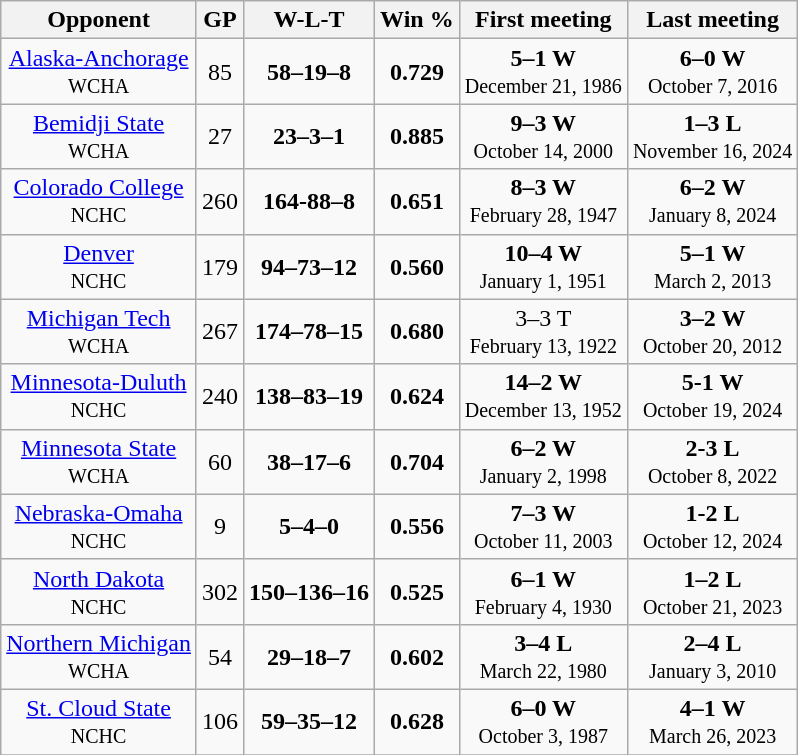<table class="wikitable sortable" style="text-align: center;">
<tr>
<th>Opponent</th>
<th>GP</th>
<th>W-L-T</th>
<th>Win %</th>
<th>First meeting</th>
<th>Last meeting</th>
</tr>
<tr>
<td><a href='#'>Alaska-Anchorage</a><br><small>WCHA</small></td>
<td>85</td>
<td><strong><span>58–19–8</span></strong></td>
<td><strong><span>0.729</span></strong></td>
<td><strong><span>5–1 W</span></strong><br><small>December 21, 1986</small></td>
<td><strong><span>6–0 W</span></strong><br><small>October 7, 2016</small></td>
</tr>
<tr>
<td><a href='#'>Bemidji State</a><br><small>WCHA</small></td>
<td>27</td>
<td><strong><span>23–3–1</span></strong></td>
<td><strong><span>0.885</span></strong></td>
<td><strong><span>9–3 W</span></strong><br><small>October 14, 2000</small></td>
<td><strong><span>1–3 L</span></strong><br><small>November 16, 2024</small></td>
</tr>
<tr>
<td><a href='#'>Colorado College</a><br><small>NCHC</small></td>
<td>260</td>
<td><strong><span>164-88–8</span></strong></td>
<td><strong><span>0.651</span></strong></td>
<td><strong><span>8–3 W</span></strong><br><small>February 28, 1947</small></td>
<td><strong><span>6–2 W</span></strong><br><small>January 8, 2024</small></td>
</tr>
<tr>
<td><a href='#'>Denver</a><br><small>NCHC</small></td>
<td>179</td>
<td><strong><span>94–73–12</span></strong></td>
<td><strong><span>0.560</span></strong></td>
<td><strong><span>10–4 W</span></strong><br><small>January 1, 1951</small></td>
<td><strong><span>5–1 W</span></strong><br><small>March 2, 2013</small></td>
</tr>
<tr>
<td><a href='#'>Michigan Tech</a><br><small>WCHA</small></td>
<td>267</td>
<td><strong><span>174–78–15</span></strong></td>
<td><strong><span>0.680</span></strong></td>
<td>3–3 T<br><small>February 13, 1922</small></td>
<td><strong><span>3–2 W</span></strong><br><small>October 20, 2012</small></td>
</tr>
<tr>
<td><a href='#'>Minnesota-Duluth</a><br><small>NCHC</small></td>
<td>240</td>
<td><strong><span>138–83–19</span></strong></td>
<td><strong><span>0.624</span></strong></td>
<td><strong><span>14–2 W</span></strong><br><small>December 13, 1952</small></td>
<td><strong><span>5-1 W</span></strong>  <br><small>October 19, 2024</small></td>
</tr>
<tr>
<td><a href='#'>Minnesota State</a><br><small>WCHA</small></td>
<td>60</td>
<td><strong><span>38–17–6</span></strong></td>
<td><strong><span>0.704</span></strong></td>
<td><strong><span>6–2 W</span></strong><br><small>January 2, 1998</small></td>
<td><strong><span>2-3 L</span></strong><br><small>October 8, 2022</small></td>
</tr>
<tr>
<td><a href='#'>Nebraska-Omaha</a><br><small>NCHC</small></td>
<td>9</td>
<td><strong><span>5–4–0</span></strong></td>
<td><strong><span>0.556</span></strong></td>
<td><strong><span>7–3 W</span></strong><br><small>October 11, 2003</small></td>
<td><strong><span>1-2 L</span></strong><br><small>October 12, 2024</small></td>
</tr>
<tr>
<td><a href='#'>North Dakota</a><br><small>NCHC</small></td>
<td>302</td>
<td><strong><span>150–136–16</span></strong></td>
<td><strong><span>0.525</span></strong></td>
<td><strong><span>6–1 W</span></strong><br><small>February 4, 1930</small></td>
<td><strong><span>1–2 L</span></strong> <br><small>October 21, 2023</small></td>
</tr>
<tr>
<td><a href='#'>Northern Michigan</a><br><small>WCHA</small></td>
<td>54</td>
<td><strong><span>29–18–7</span></strong></td>
<td><strong><span>0.602</span></strong></td>
<td><strong><span>3–4 L</span></strong><br><small>March 22, 1980</small></td>
<td><strong><span>2–4 L</span></strong><br><small>January 3, 2010</small></td>
</tr>
<tr>
<td><a href='#'>St. Cloud State</a><br><small>NCHC</small></td>
<td>106</td>
<td><strong><span>59–35–12</span></strong></td>
<td><strong><span>0.628</span></strong></td>
<td><strong><span>6–0 W</span></strong><br><small>October 3, 1987</small></td>
<td><strong><span>4–1 W</span></strong> <br><small>March 26, 2023</small></td>
</tr>
<tr>
</tr>
</table>
